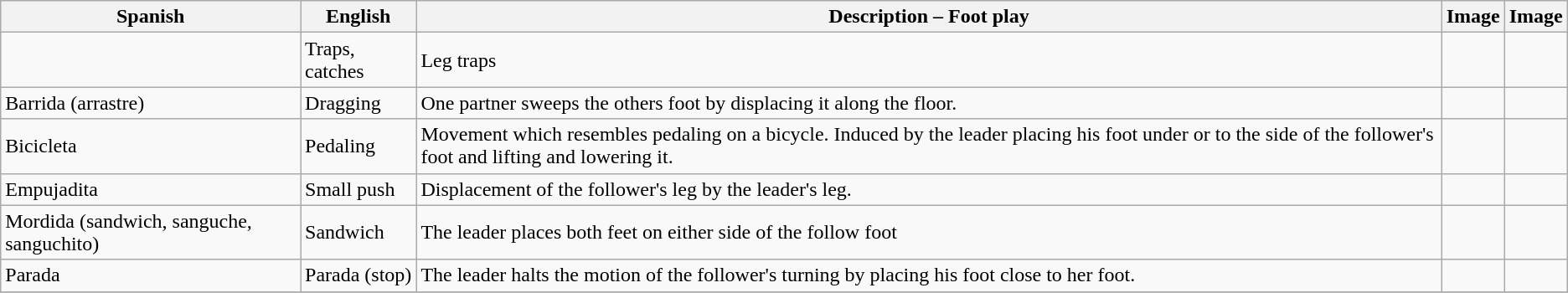<table class="wikitable sortable">
<tr>
<th>Spanish</th>
<th>English</th>
<th>Description –  Foot play</th>
<th class="unsortable">Image</th>
<th class="unsortable">Image</th>
</tr>
<tr>
<td></td>
<td>Traps, catches</td>
<td>Leg traps</td>
<td></td>
<td></td>
</tr>
<tr>
<td>Barrida (arrastre)</td>
<td>Dragging</td>
<td>One partner sweeps the others foot by displacing it along the floor.</td>
<td></td>
<td></td>
</tr>
<tr>
<td>Bicicleta</td>
<td>Pedaling</td>
<td>Movement which resembles pedaling on a bicycle. Induced by the leader placing his foot under or to the side of the follower's foot and lifting and lowering it.</td>
<td></td>
<td></td>
</tr>
<tr>
<td>Empujadita</td>
<td>Small push</td>
<td>Displacement of the follower's leg by the leader's leg.</td>
<td></td>
<td></td>
</tr>
<tr>
<td>Mordida (sandwich, sanguche, sanguchito)</td>
<td>Sandwich</td>
<td>The leader places both feet on either side of the follow foot</td>
<td></td>
<td></td>
</tr>
<tr>
<td>Parada</td>
<td>Parada (stop)</td>
<td>The leader halts the motion of the follower's turning by placing his foot close to her foot.</td>
<td></td>
<td></td>
</tr>
<tr>
</tr>
</table>
